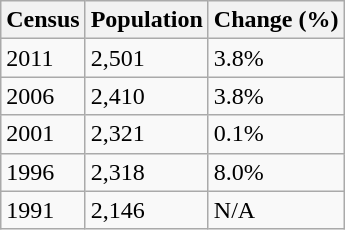<table class="wikitable">
<tr>
<th>Census</th>
<th>Population</th>
<th>Change (%)</th>
</tr>
<tr>
<td>2011</td>
<td>2,501</td>
<td> 3.8%</td>
</tr>
<tr>
<td>2006</td>
<td>2,410</td>
<td> 3.8%</td>
</tr>
<tr>
<td>2001</td>
<td>2,321</td>
<td> 0.1%</td>
</tr>
<tr>
<td>1996</td>
<td>2,318</td>
<td> 8.0%</td>
</tr>
<tr>
<td>1991</td>
<td>2,146</td>
<td>N/A</td>
</tr>
</table>
